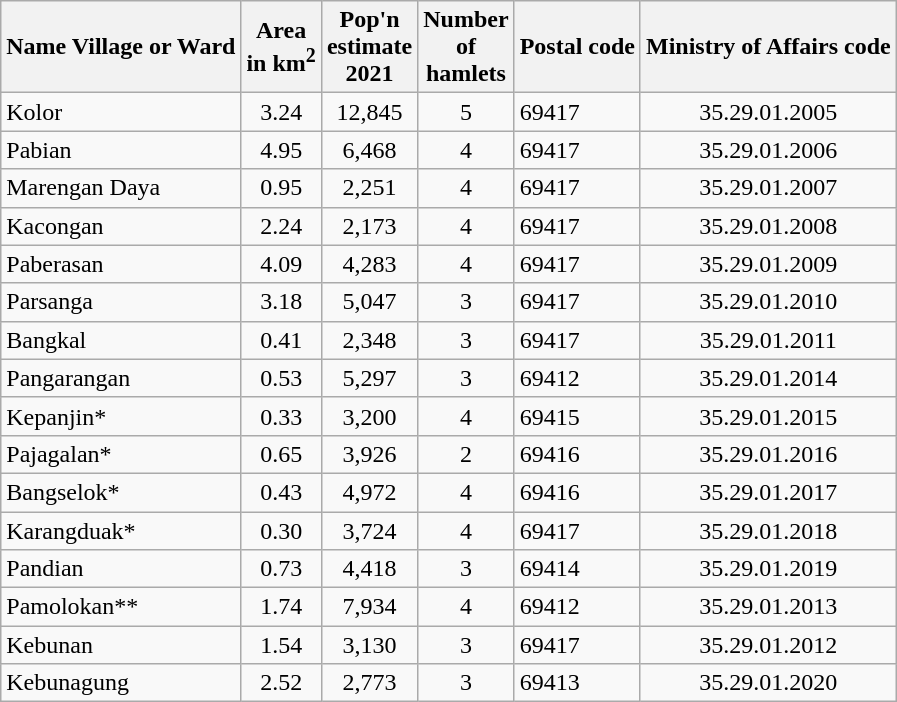<table class="sortable wikitable">
<tr>
<th>Name Village or Ward</th>
<th>Area <br> in km<sup>2</sup></th>
<th>Pop'n<br>estimate<br>2021</th>
<th>Number <br>of<br>hamlets</th>
<th>Postal code</th>
<th>Ministry of Affairs code</th>
</tr>
<tr>
<td>Kolor</td>
<td style="text-align:center">3.24</td>
<td style="text-align:center">12,845</td>
<td style="text-align:center">5</td>
<td>69417</td>
<td style="text-align:center">35.29.01.2005</td>
</tr>
<tr>
<td>Pabian</td>
<td style="text-align:center">4.95</td>
<td style="text-align:center">6,468</td>
<td style="text-align:center">4</td>
<td>69417</td>
<td style="text-align:center">35.29.01.2006</td>
</tr>
<tr>
<td>Marengan Daya</td>
<td style="text-align:center">0.95</td>
<td style="text-align:center">2,251</td>
<td style="text-align:center">4</td>
<td>69417</td>
<td style="text-align:center">35.29.01.2007</td>
</tr>
<tr>
<td>Kacongan</td>
<td style="text-align:center">2.24</td>
<td style="text-align:center">2,173</td>
<td style="text-align:center">4</td>
<td>69417</td>
<td style="text-align:center">35.29.01.2008</td>
</tr>
<tr>
<td>Paberasan</td>
<td style="text-align:center">4.09</td>
<td style="text-align:center">4,283</td>
<td style="text-align:center">4</td>
<td>69417</td>
<td style="text-align:center">35.29.01.2009</td>
</tr>
<tr>
<td>Parsanga</td>
<td style="text-align:center">3.18</td>
<td style="text-align:center">5,047</td>
<td style="text-align:center">3</td>
<td>69417</td>
<td style="text-align:center">35.29.01.2010</td>
</tr>
<tr>
<td>Bangkal</td>
<td style="text-align:center">0.41</td>
<td style="text-align:center">2,348</td>
<td style="text-align:center">3</td>
<td>69417</td>
<td style="text-align:center">35.29.01.2011</td>
</tr>
<tr>
<td>Pangarangan</td>
<td style="text-align:center">0.53</td>
<td style="text-align:center">5,297</td>
<td style="text-align:center">3</td>
<td>69412</td>
<td style="text-align:center">35.29.01.2014</td>
</tr>
<tr>
<td>Kepanjin*</td>
<td style="text-align:center">0.33</td>
<td style="text-align:center">3,200</td>
<td style="text-align:center">4</td>
<td>69415</td>
<td style="text-align:center">35.29.01.2015</td>
</tr>
<tr>
<td>Pajagalan*</td>
<td style="text-align:center">0.65</td>
<td style="text-align:center">3,926</td>
<td style="text-align:center">2</td>
<td>69416</td>
<td style="text-align:center">35.29.01.2016</td>
</tr>
<tr>
<td>Bangselok*</td>
<td style="text-align:center">0.43</td>
<td style="text-align:center">4,972</td>
<td style="text-align:center">4</td>
<td>69416</td>
<td style="text-align:center">35.29.01.2017</td>
</tr>
<tr>
<td>Karangduak*</td>
<td style="text-align:center">0.30</td>
<td style="text-align:center">3,724</td>
<td style="text-align:center">4</td>
<td>69417</td>
<td style="text-align:center">35.29.01.2018</td>
</tr>
<tr>
<td>Pandian</td>
<td style="text-align:center">0.73</td>
<td style="text-align:center">4,418</td>
<td style="text-align:center">3</td>
<td>69414</td>
<td style="text-align:center">35.29.01.2019</td>
</tr>
<tr>
<td>Pamolokan**</td>
<td style="text-align:center">1.74</td>
<td style="text-align:center">7,934</td>
<td style="text-align:center">4</td>
<td>69412</td>
<td style="text-align:center">35.29.01.2013</td>
</tr>
<tr>
<td>Kebunan</td>
<td style="text-align:center">1.54</td>
<td style="text-align:center">3,130</td>
<td style="text-align:center">3</td>
<td>69417</td>
<td style="text-align:center">35.29.01.2012</td>
</tr>
<tr>
<td>Kebunagung</td>
<td style="text-align:center">2.52</td>
<td style="text-align:center">2,773</td>
<td style="text-align:center">3</td>
<td>69413</td>
<td style="text-align:center">35.29.01.2020</td>
</tr>
</table>
